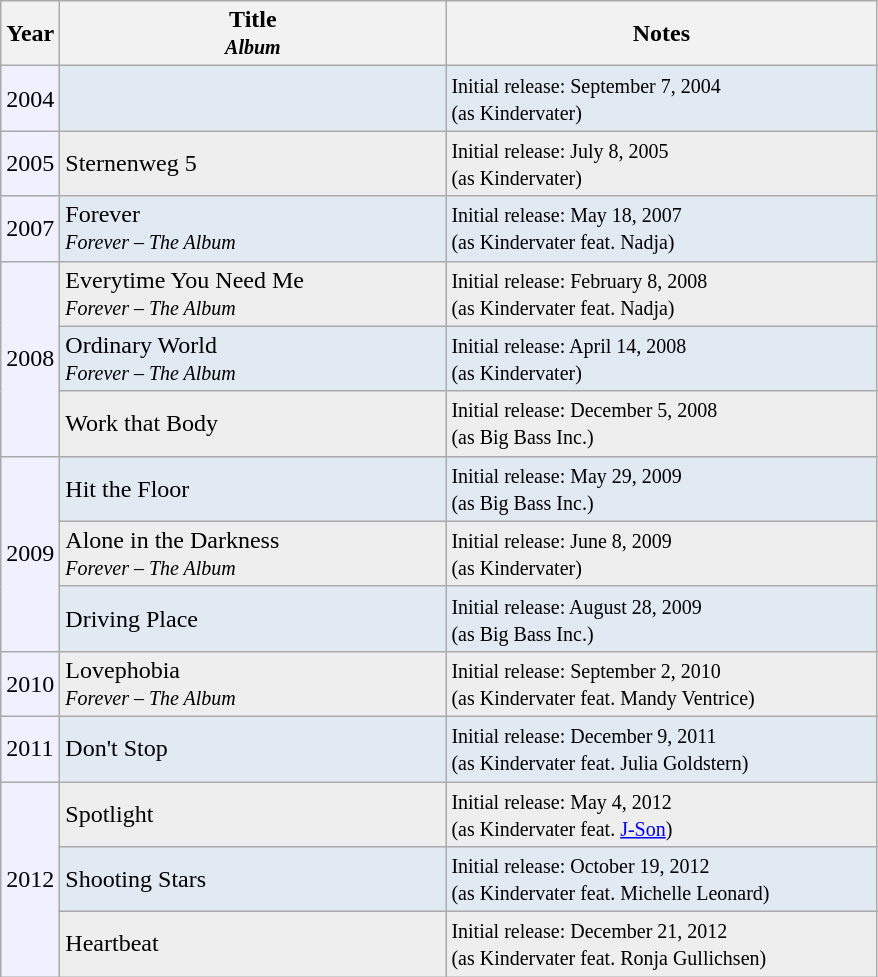<table class="wikitable">
<tr class="hintergrundfarbe8">
<th>Year</th>
<th width="250">Title <br><small><em>Album</em></small></th>
<th width="280">Notes</th>
</tr>
<tr bgcolor="#E1E9F3">
<td bgcolor="#f0f0ff">2004</td>
<td></td>
<td><small>Initial release: September 7, 2004<br>(as Kindervater)</small></td>
</tr>
<tr bgcolor="#eeeeee">
<td bgcolor="#f0f0ff">2005</td>
<td>Sternenweg 5</td>
<td><small>Initial release: July 8, 2005<br>(as Kindervater)</small></td>
</tr>
<tr bgcolor="#E1E9F3">
<td bgcolor="#f0f0ff">2007</td>
<td>Forever <br><small><em>Forever – The Album</em></small></td>
<td><small>Initial release: May 18, 2007<br>(as Kindervater feat. Nadja)</small></td>
</tr>
<tr bgcolor="#eeeeee">
<td rowspan="3" bgcolor="#f0f0ff">2008</td>
<td>Everytime You Need Me <br><small><em>Forever – The Album</em></small></td>
<td><small>Initial release: February 8, 2008<br>(as Kindervater feat. Nadja)</small></td>
</tr>
<tr bgcolor="#E1E9F3">
<td>Ordinary World <br><small><em>Forever – The Album</em></small></td>
<td><small>Initial release: April 14, 2008<br>(as Kindervater)</small></td>
</tr>
<tr bgcolor="#eeeeee">
<td>Work that Body</td>
<td><small>Initial release: December 5, 2008<br>(as Big Bass Inc.)</small></td>
</tr>
<tr bgcolor="#E1E9F3">
<td rowspan="3" bgcolor="#f0f0ff">2009</td>
<td>Hit the Floor</td>
<td><small>Initial release: May 29, 2009<br>(as Big Bass Inc.)</small></td>
</tr>
<tr bgcolor="#eeeeee">
<td>Alone in the Darkness <br><small><em>Forever – The Album</em></small></td>
<td><small>Initial release: June 8, 2009<br>(as Kindervater)</small></td>
</tr>
<tr bgcolor="#E1E9F3">
<td>Driving Place</td>
<td><small>Initial release: August 28, 2009<br>(as Big Bass Inc.)</small></td>
</tr>
<tr bgcolor="#eeeeee">
<td bgcolor="#f0f0ff">2010</td>
<td>Lovephobia <br><small><em>Forever – The Album</em></small></td>
<td><small>Initial release: September 2, 2010<br>(as Kindervater feat. Mandy Ventrice)</small></td>
</tr>
<tr bgcolor="#E1E9F3">
<td bgcolor="#f0f0ff">2011</td>
<td>Don't Stop</td>
<td><small>Initial release: December 9, 2011<br>(as Kindervater feat. Julia Goldstern)</small></td>
</tr>
<tr bgcolor="#eeeeee">
<td rowspan="3" bgcolor="#f0f0ff">2012</td>
<td>Spotlight</td>
<td><small>Initial release: May 4, 2012<br>(as Kindervater feat. <a href='#'>J-Son</a>)</small></td>
</tr>
<tr bgcolor="#E1E9F3">
<td>Shooting Stars</td>
<td><small>Initial release: October 19, 2012<br>(as Kindervater feat. Michelle Leonard)</small></td>
</tr>
<tr bgcolor="#eeeeee">
<td>Heartbeat</td>
<td><small>Initial release: December 21, 2012<br>(as Kindervater feat. Ronja Gullichsen)</small></td>
</tr>
</table>
